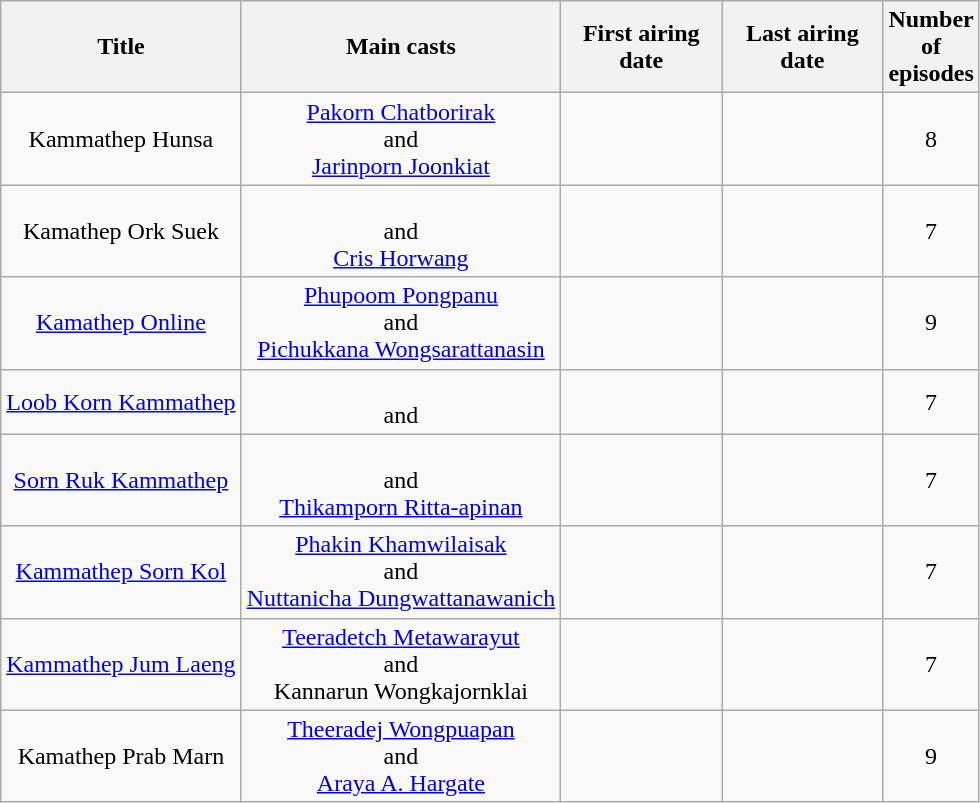<table class="wikitable" style="text-align: center;">
<tr>
<th>Title</th>
<th>Main casts</th>
<th width="100">First airing date</th>
<th width="100">Last airing date</th>
<th width="50">Number of episodes</th>
</tr>
<tr>
<td>Kammathep Hunsa</td>
<td><a href='#'>Pakorn Chatborirak</a><br>and<br><a href='#'>Jarinporn Joonkiat</a></td>
<td></td>
<td></td>
<td>8</td>
</tr>
<tr>
<td>Kamathep Ork Suek</td>
<td><br>and<br><a href='#'>Cris Horwang</a></td>
<td></td>
<td></td>
<td>7</td>
</tr>
<tr>
<td><a href='#'>Kamathep Online</a></td>
<td><a href='#'>Phupoom Pongpanu</a><br>and<br><a href='#'>Pichukkana Wongsarattanasin</a></td>
<td></td>
<td></td>
<td>9</td>
</tr>
<tr>
<td><a href='#'>Loob Korn Kammathep</a></td>
<td><br>and<br></td>
<td></td>
<td></td>
<td>7</td>
</tr>
<tr>
<td><a href='#'>Sorn Ruk Kammathep</a></td>
<td><br>and<br><a href='#'>Thikamporn Ritta-apinan</a></td>
<td></td>
<td></td>
<td>7</td>
</tr>
<tr>
<td><a href='#'>Kammathep Sorn Kol</a></td>
<td><a href='#'>Phakin Khamwilaisak</a><br>and<br><a href='#'>Nuttanicha Dungwattanawanich</a></td>
<td></td>
<td></td>
<td>7</td>
</tr>
<tr>
<td><a href='#'>Kammathep Jum Laeng</a></td>
<td><a href='#'>Teeradetch Metawarayut</a><br>and<br>Kannarun Wongkajornklai</td>
<td></td>
<td></td>
<td>7</td>
</tr>
<tr>
<td>Kamathep Prab Marn</td>
<td><a href='#'>Theeradej Wongpuapan</a><br>and<br><a href='#'>Araya A. Hargate</a></td>
<td></td>
<td></td>
<td>9</td>
</tr>
</table>
